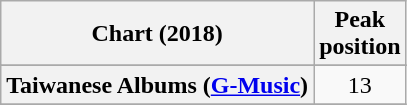<table class="wikitable sortable plainrowheaders" style="text-align:center">
<tr>
<th scope="col">Chart (2018)</th>
<th scope="col">Peak<br>position</th>
</tr>
<tr>
</tr>
<tr>
</tr>
<tr>
<th scope="row">Taiwanese Albums (<a href='#'>G-Music</a>)</th>
<td style="text-align:center;">13</td>
</tr>
<tr>
</tr>
</table>
